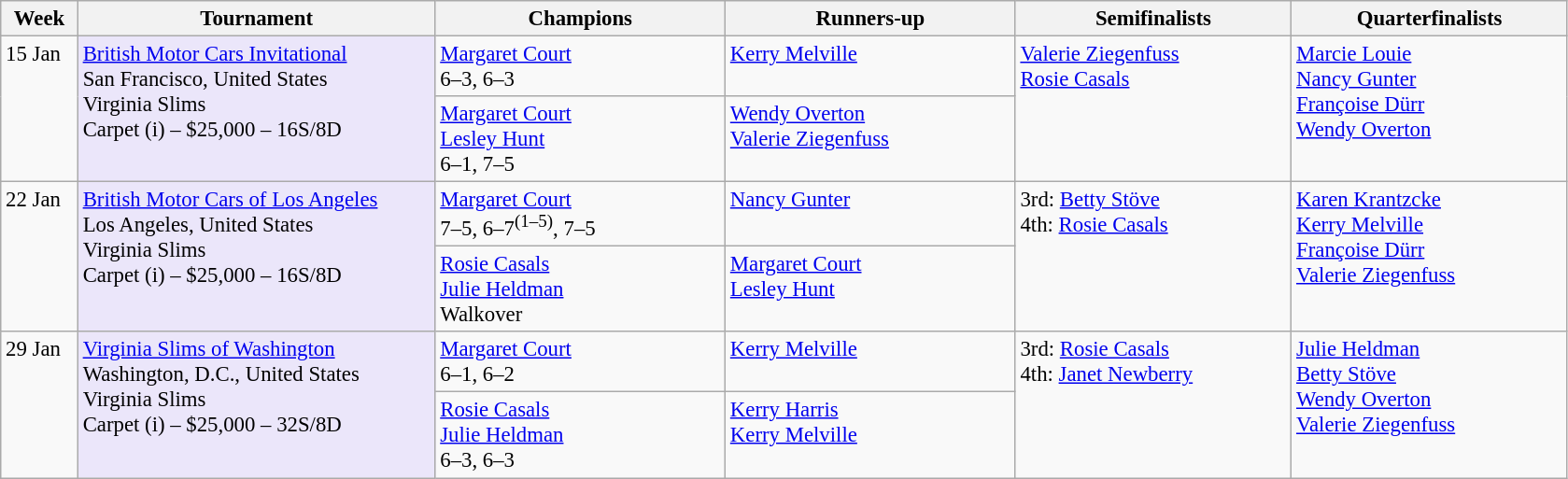<table class=wikitable style=font-size:95%>
<tr>
<th style="width:48px;">Week</th>
<th style="width:248px;">Tournament</th>
<th style="width:200px;">Champions</th>
<th style="width:200px;">Runners-up</th>
<th style="width:190px;">Semifinalists</th>
<th style="width:190px;">Quarterfinalists</th>
</tr>
<tr valign=top>
<td rowspan=2>15 Jan</td>
<td style="background:#ebe6fa;" rowspan=2><a href='#'>British Motor Cars Invitational</a><br>San Francisco, United States<br>Virginia Slims<br>Carpet (i) – $25,000 – 16S/8D</td>
<td> <a href='#'>Margaret Court</a> <br>6–3, 6–3</td>
<td> <a href='#'>Kerry Melville</a></td>
<td rowspan=2> <a href='#'>Valerie Ziegenfuss</a><br> <a href='#'>Rosie Casals</a></td>
<td rowspan=2> <a href='#'>Marcie Louie</a> <br> <a href='#'>Nancy Gunter</a> <br> <a href='#'>Françoise Dürr</a> <br> <a href='#'>Wendy Overton</a></td>
</tr>
<tr valign=top>
<td> <a href='#'>Margaret Court</a><br> <a href='#'>Lesley Hunt</a><br>6–1, 7–5</td>
<td> <a href='#'>Wendy Overton</a><br> <a href='#'>Valerie Ziegenfuss</a></td>
</tr>
<tr valign=top>
<td rowspan=2>22 Jan</td>
<td style="background:#ebe6fa;" rowspan=2><a href='#'>British Motor Cars of Los Angeles</a><br>Los Angeles, United States<br>Virginia Slims<br>Carpet (i) – $25,000 – 16S/8D</td>
<td> <a href='#'>Margaret Court</a> <br>7–5, 6–7<sup>(1–5)</sup>, 7–5</td>
<td> <a href='#'>Nancy Gunter</a></td>
<td rowspan=2>3rd:  <a href='#'>Betty Stöve</a><br>4th:  <a href='#'>Rosie Casals</a></td>
<td rowspan=2> <a href='#'>Karen Krantzcke</a> <br> <a href='#'>Kerry Melville</a> <br> <a href='#'>Françoise Dürr</a> <br> <a href='#'>Valerie Ziegenfuss</a></td>
</tr>
<tr valign=top>
<td> <a href='#'>Rosie Casals</a><br> <a href='#'>Julie Heldman</a><br>Walkover</td>
<td> <a href='#'>Margaret Court</a><br> <a href='#'>Lesley Hunt</a></td>
</tr>
<tr valign=top>
<td rowspan=2>29 Jan</td>
<td style="background:#ebe6fa;" rowspan=3><a href='#'>Virginia Slims of Washington</a><br>Washington, D.C., United States<br>Virginia Slims<br>Carpet (i) – $25,000 – 32S/8D</td>
<td> <a href='#'>Margaret Court</a> <br>6–1, 6–2</td>
<td> <a href='#'>Kerry Melville</a></td>
<td rowspan=2>3rd:  <a href='#'>Rosie Casals</a><br> 4th:  <a href='#'>Janet Newberry</a></td>
<td rowspan=2> <a href='#'>Julie Heldman</a> <br>  <a href='#'>Betty Stöve</a> <br>  <a href='#'>Wendy Overton</a> <br>  <a href='#'>Valerie Ziegenfuss</a></td>
</tr>
<tr valign=top>
<td> <a href='#'>Rosie Casals</a><br> <a href='#'>Julie Heldman</a><br>6–3, 6–3</td>
<td> <a href='#'>Kerry Harris</a><br> <a href='#'>Kerry Melville</a></td>
</tr>
</table>
